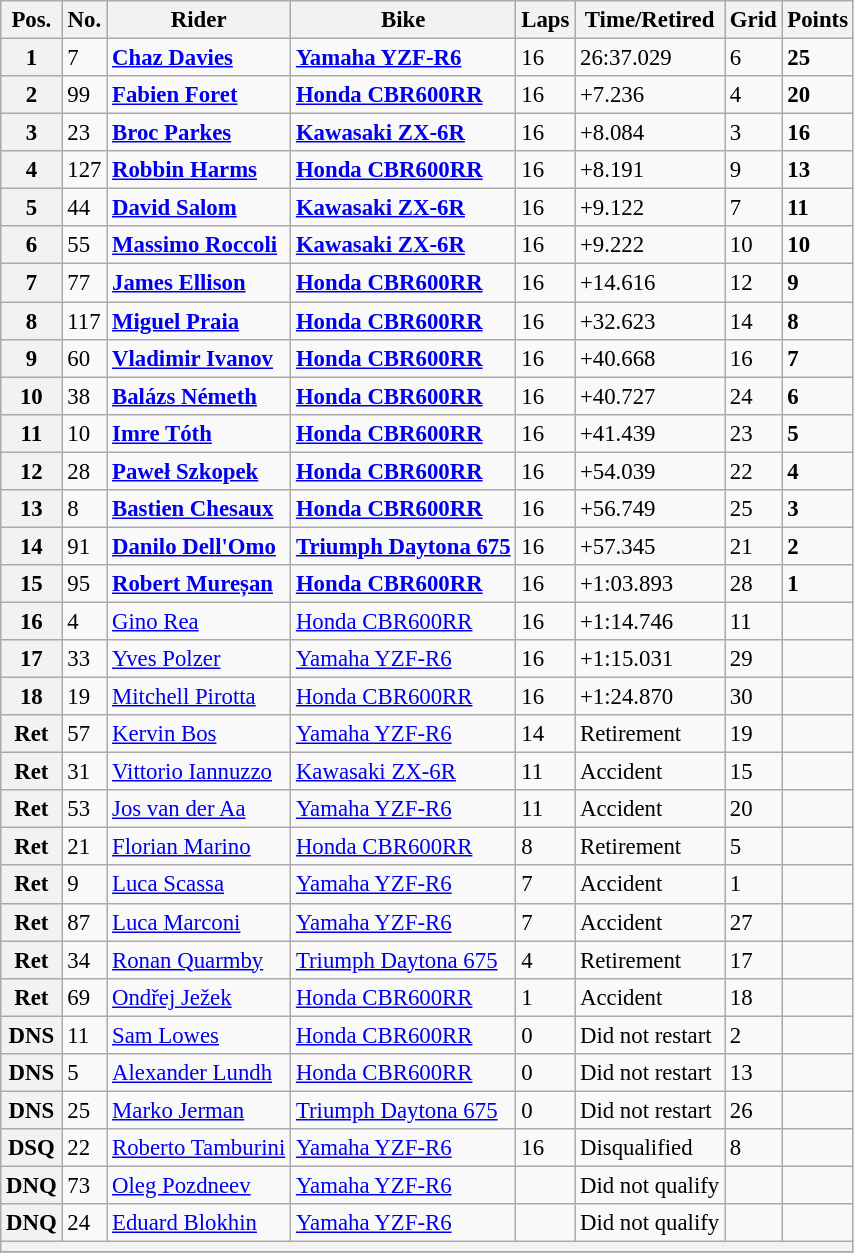<table class="wikitable" style="font-size: 95%;">
<tr>
<th>Pos.</th>
<th>No.</th>
<th>Rider</th>
<th>Bike</th>
<th>Laps</th>
<th>Time/Retired</th>
<th>Grid</th>
<th>Points</th>
</tr>
<tr>
<th>1</th>
<td>7</td>
<td> <strong><a href='#'>Chaz Davies</a></strong></td>
<td><strong><a href='#'>Yamaha YZF-R6</a></strong></td>
<td>16</td>
<td>26:37.029</td>
<td>6</td>
<td><strong>25</strong></td>
</tr>
<tr>
<th>2</th>
<td>99</td>
<td> <strong><a href='#'>Fabien Foret</a></strong></td>
<td><strong><a href='#'>Honda CBR600RR</a></strong></td>
<td>16</td>
<td>+7.236</td>
<td>4</td>
<td><strong>20</strong></td>
</tr>
<tr>
<th>3</th>
<td>23</td>
<td> <strong><a href='#'>Broc Parkes</a></strong></td>
<td><strong><a href='#'>Kawasaki ZX-6R</a></strong></td>
<td>16</td>
<td>+8.084</td>
<td>3</td>
<td><strong>16</strong></td>
</tr>
<tr>
<th>4</th>
<td>127</td>
<td> <strong><a href='#'>Robbin Harms</a></strong></td>
<td><strong><a href='#'>Honda CBR600RR</a></strong></td>
<td>16</td>
<td>+8.191</td>
<td>9</td>
<td><strong>13</strong></td>
</tr>
<tr>
<th>5</th>
<td>44</td>
<td> <strong><a href='#'>David Salom</a></strong></td>
<td><strong><a href='#'>Kawasaki ZX-6R</a></strong></td>
<td>16</td>
<td>+9.122</td>
<td>7</td>
<td><strong>11</strong></td>
</tr>
<tr>
<th>6</th>
<td>55</td>
<td> <strong><a href='#'>Massimo Roccoli</a></strong></td>
<td><strong><a href='#'>Kawasaki ZX-6R</a></strong></td>
<td>16</td>
<td>+9.222</td>
<td>10</td>
<td><strong>10</strong></td>
</tr>
<tr>
<th>7</th>
<td>77</td>
<td> <strong><a href='#'>James Ellison</a></strong></td>
<td><strong><a href='#'>Honda CBR600RR</a></strong></td>
<td>16</td>
<td>+14.616</td>
<td>12</td>
<td><strong>9</strong></td>
</tr>
<tr>
<th>8</th>
<td>117</td>
<td> <strong><a href='#'>Miguel Praia</a></strong></td>
<td><strong><a href='#'>Honda CBR600RR</a></strong></td>
<td>16</td>
<td>+32.623</td>
<td>14</td>
<td><strong>8</strong></td>
</tr>
<tr>
<th>9</th>
<td>60</td>
<td> <strong><a href='#'>Vladimir Ivanov</a></strong></td>
<td><strong><a href='#'>Honda CBR600RR</a></strong></td>
<td>16</td>
<td>+40.668</td>
<td>16</td>
<td><strong>7</strong></td>
</tr>
<tr>
<th>10</th>
<td>38</td>
<td> <strong><a href='#'>Balázs Németh</a></strong></td>
<td><strong><a href='#'>Honda CBR600RR</a></strong></td>
<td>16</td>
<td>+40.727</td>
<td>24</td>
<td><strong>6</strong></td>
</tr>
<tr>
<th>11</th>
<td>10</td>
<td> <strong><a href='#'>Imre Tóth</a></strong></td>
<td><strong><a href='#'>Honda CBR600RR</a></strong></td>
<td>16</td>
<td>+41.439</td>
<td>23</td>
<td><strong>5</strong></td>
</tr>
<tr>
<th>12</th>
<td>28</td>
<td> <strong><a href='#'>Paweł Szkopek</a></strong></td>
<td><strong><a href='#'>Honda CBR600RR</a></strong></td>
<td>16</td>
<td>+54.039</td>
<td>22</td>
<td><strong>4</strong></td>
</tr>
<tr>
<th>13</th>
<td>8</td>
<td> <strong><a href='#'>Bastien Chesaux</a></strong></td>
<td><strong><a href='#'>Honda CBR600RR</a></strong></td>
<td>16</td>
<td>+56.749</td>
<td>25</td>
<td><strong>3</strong></td>
</tr>
<tr>
<th>14</th>
<td>91</td>
<td> <strong><a href='#'>Danilo Dell'Omo</a></strong></td>
<td><strong><a href='#'>Triumph Daytona 675</a></strong></td>
<td>16</td>
<td>+57.345</td>
<td>21</td>
<td><strong>2</strong></td>
</tr>
<tr>
<th>15</th>
<td>95</td>
<td> <strong><a href='#'>Robert Mureșan</a></strong></td>
<td><strong><a href='#'>Honda CBR600RR</a></strong></td>
<td>16</td>
<td>+1:03.893</td>
<td>28</td>
<td><strong>1</strong></td>
</tr>
<tr>
<th>16</th>
<td>4</td>
<td> <a href='#'>Gino Rea</a></td>
<td><a href='#'>Honda CBR600RR</a></td>
<td>16</td>
<td>+1:14.746</td>
<td>11</td>
<td></td>
</tr>
<tr>
<th>17</th>
<td>33</td>
<td> <a href='#'>Yves Polzer</a></td>
<td><a href='#'>Yamaha YZF-R6</a></td>
<td>16</td>
<td>+1:15.031</td>
<td>29</td>
<td></td>
</tr>
<tr>
<th>18</th>
<td>19</td>
<td> <a href='#'>Mitchell Pirotta</a></td>
<td><a href='#'>Honda CBR600RR</a></td>
<td>16</td>
<td>+1:24.870</td>
<td>30</td>
<td></td>
</tr>
<tr>
<th>Ret</th>
<td>57</td>
<td> <a href='#'>Kervin Bos</a></td>
<td><a href='#'>Yamaha YZF-R6</a></td>
<td>14</td>
<td>Retirement</td>
<td>19</td>
<td></td>
</tr>
<tr>
<th>Ret</th>
<td>31</td>
<td> <a href='#'>Vittorio Iannuzzo</a></td>
<td><a href='#'>Kawasaki ZX-6R</a></td>
<td>11</td>
<td>Accident</td>
<td>15</td>
<td></td>
</tr>
<tr>
<th>Ret</th>
<td>53</td>
<td> <a href='#'>Jos van der Aa</a></td>
<td><a href='#'>Yamaha YZF-R6</a></td>
<td>11</td>
<td>Accident</td>
<td>20</td>
<td></td>
</tr>
<tr>
<th>Ret</th>
<td>21</td>
<td> <a href='#'>Florian Marino</a></td>
<td><a href='#'>Honda CBR600RR</a></td>
<td>8</td>
<td>Retirement</td>
<td>5</td>
<td></td>
</tr>
<tr>
<th>Ret</th>
<td>9</td>
<td> <a href='#'>Luca Scassa</a></td>
<td><a href='#'>Yamaha YZF-R6</a></td>
<td>7</td>
<td>Accident</td>
<td>1</td>
<td></td>
</tr>
<tr>
<th>Ret</th>
<td>87</td>
<td> <a href='#'>Luca Marconi</a></td>
<td><a href='#'>Yamaha YZF-R6</a></td>
<td>7</td>
<td>Accident</td>
<td>27</td>
<td></td>
</tr>
<tr>
<th>Ret</th>
<td>34</td>
<td> <a href='#'>Ronan Quarmby</a></td>
<td><a href='#'>Triumph Daytona 675</a></td>
<td>4</td>
<td>Retirement</td>
<td>17</td>
<td></td>
</tr>
<tr>
<th>Ret</th>
<td>69</td>
<td> <a href='#'>Ondřej Ježek</a></td>
<td><a href='#'>Honda CBR600RR</a></td>
<td>1</td>
<td>Accident</td>
<td>18</td>
<td></td>
</tr>
<tr>
<th>DNS</th>
<td>11</td>
<td> <a href='#'>Sam Lowes</a></td>
<td><a href='#'>Honda CBR600RR</a></td>
<td>0</td>
<td>Did not restart</td>
<td>2</td>
<td></td>
</tr>
<tr>
<th>DNS</th>
<td>5</td>
<td> <a href='#'>Alexander Lundh</a></td>
<td><a href='#'>Honda CBR600RR</a></td>
<td>0</td>
<td>Did not restart</td>
<td>13</td>
<td></td>
</tr>
<tr>
<th>DNS</th>
<td>25</td>
<td> <a href='#'>Marko Jerman</a></td>
<td><a href='#'>Triumph Daytona 675</a></td>
<td>0</td>
<td>Did not restart</td>
<td>26</td>
<td></td>
</tr>
<tr>
<th>DSQ</th>
<td>22</td>
<td> <a href='#'>Roberto Tamburini</a></td>
<td><a href='#'>Yamaha YZF-R6</a></td>
<td>16</td>
<td>Disqualified</td>
<td>8</td>
<td></td>
</tr>
<tr>
<th>DNQ</th>
<td>73</td>
<td> <a href='#'>Oleg Pozdneev</a></td>
<td><a href='#'>Yamaha YZF-R6</a></td>
<td></td>
<td>Did not qualify</td>
<td></td>
<td></td>
</tr>
<tr>
<th>DNQ</th>
<td>24</td>
<td> <a href='#'>Eduard Blokhin</a></td>
<td><a href='#'>Yamaha YZF-R6</a></td>
<td></td>
<td>Did not qualify</td>
<td></td>
<td></td>
</tr>
<tr>
<th colspan=8></th>
</tr>
<tr>
</tr>
</table>
